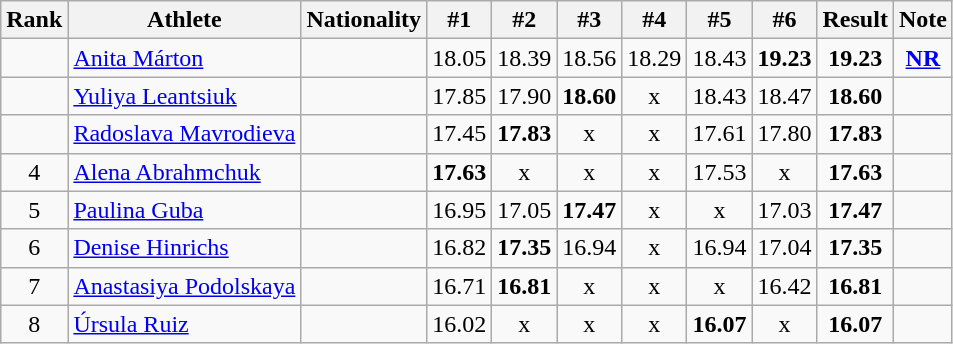<table class="wikitable sortable" style="text-align:center">
<tr>
<th>Rank</th>
<th>Athlete</th>
<th>Nationality</th>
<th>#1</th>
<th>#2</th>
<th>#3</th>
<th>#4</th>
<th>#5</th>
<th>#6</th>
<th>Result</th>
<th>Note</th>
</tr>
<tr>
<td></td>
<td align=left><a href='#'>Anita Márton</a></td>
<td align=left></td>
<td>18.05</td>
<td>18.39</td>
<td>18.56</td>
<td>18.29</td>
<td>18.43</td>
<td><strong>19.23</strong></td>
<td><strong>19.23</strong></td>
<td><strong><a href='#'>NR</a></strong></td>
</tr>
<tr>
<td></td>
<td align=left><a href='#'>Yuliya Leantsiuk</a></td>
<td align=left></td>
<td>17.85</td>
<td>17.90</td>
<td><strong>18.60</strong></td>
<td>x</td>
<td>18.43</td>
<td>18.47</td>
<td><strong>18.60</strong></td>
<td></td>
</tr>
<tr>
<td></td>
<td align=left><a href='#'>Radoslava Mavrodieva</a></td>
<td align=left></td>
<td>17.45</td>
<td><strong>17.83</strong></td>
<td>x</td>
<td>x</td>
<td>17.61</td>
<td>17.80</td>
<td><strong>17.83</strong></td>
<td></td>
</tr>
<tr>
<td>4</td>
<td align=left><a href='#'>Alena Abrahmchuk</a></td>
<td align=left></td>
<td><strong>17.63</strong></td>
<td>x</td>
<td>x</td>
<td>x</td>
<td>17.53</td>
<td>x</td>
<td><strong>17.63</strong></td>
<td></td>
</tr>
<tr>
<td>5</td>
<td align=left><a href='#'>Paulina Guba</a></td>
<td align=left></td>
<td>16.95</td>
<td>17.05</td>
<td><strong>17.47</strong></td>
<td>x</td>
<td>x</td>
<td>17.03</td>
<td><strong>17.47</strong></td>
<td></td>
</tr>
<tr>
<td>6</td>
<td align=left><a href='#'>Denise Hinrichs</a></td>
<td align=left></td>
<td>16.82</td>
<td><strong>17.35</strong></td>
<td>16.94</td>
<td>x</td>
<td>16.94</td>
<td>17.04</td>
<td><strong>17.35</strong></td>
<td></td>
</tr>
<tr>
<td>7</td>
<td align=left><a href='#'>Anastasiya Podolskaya</a></td>
<td align=left></td>
<td>16.71</td>
<td><strong>16.81</strong></td>
<td>x</td>
<td>x</td>
<td>x</td>
<td>16.42</td>
<td><strong>16.81</strong></td>
<td></td>
</tr>
<tr>
<td>8</td>
<td align=left><a href='#'>Úrsula Ruiz</a></td>
<td align=left></td>
<td>16.02</td>
<td>x</td>
<td>x</td>
<td>x</td>
<td><strong>16.07</strong></td>
<td>x</td>
<td><strong>16.07</strong></td>
<td></td>
</tr>
</table>
